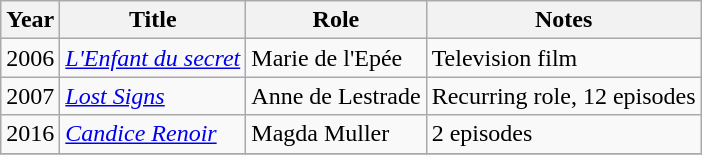<table class="wikitable">
<tr>
<th>Year</th>
<th>Title</th>
<th>Role</th>
<th>Notes</th>
</tr>
<tr>
<td>2006</td>
<td><em><a href='#'>L'Enfant du secret</a></em></td>
<td>Marie de l'Epée</td>
<td>Television film</td>
</tr>
<tr>
<td>2007</td>
<td><em><a href='#'>Lost Signs</a></em></td>
<td>Anne de Lestrade</td>
<td>Recurring role, 12 episodes</td>
</tr>
<tr>
<td>2016</td>
<td><em><a href='#'>Candice Renoir</a></em></td>
<td>Magda Muller</td>
<td>2 episodes</td>
</tr>
<tr>
</tr>
</table>
